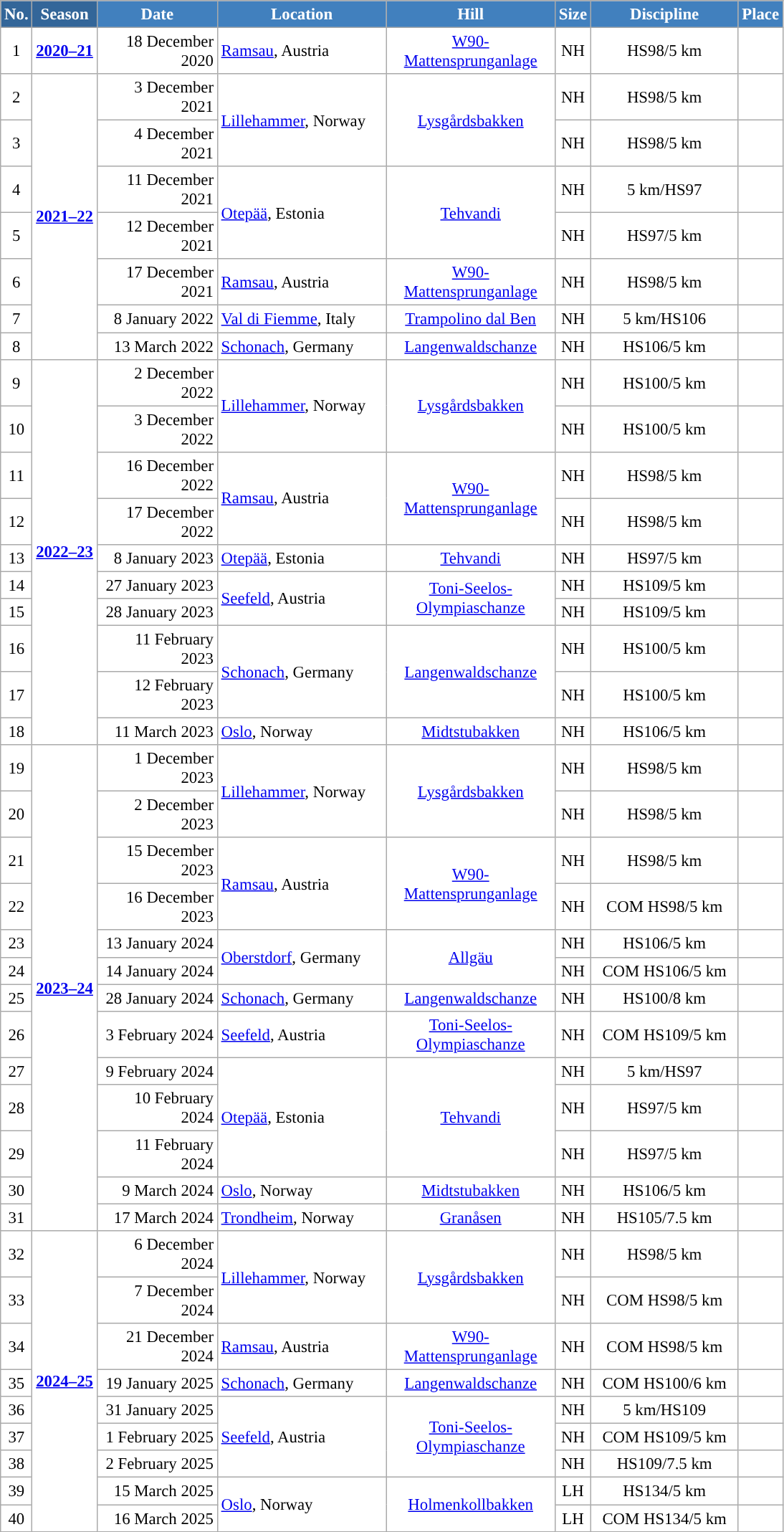<table class="wikitable sortable" style="font-size:95%; text-align:center; border:grey solid 1px; border-collapse:collapse; background:#ffffff;">
<tr style="background:#efefef;">
<th style="background-color:#369; color:white;">No.</th>
<th style="background-color:#369; color:white;">Season</th>
<th style="background-color:#4180be; color:white; width:105px;">Date</th>
<th style="background-color:#4180be; color:white; width:150px;">Location</th>
<th style="background-color:#4180be; color:white; width:150px;">Hill</th>
<th style="background-color:#4180be; color:white;">Size</th>
<th style="background-color:#4180be; color:white; width:130px;">Discipline</th>
<th style="background-color:#4180be; color:white;">Place</th>
</tr>
<tr>
<td align=center>1</td>
<td align=center><strong><a href='#'>2020–21</a></strong></td>
<td align=right>18 December 2020</td>
<td align=left> <a href='#'>Ramsau</a>, Austria</td>
<td><a href='#'>W90-Mattensprunganlage</a></td>
<td>NH</td>
<td>HS98/5 km</td>
<td></td>
</tr>
<tr>
<td align=center>2</td>
<td align=center rowspan="7"><strong><a href='#'>2021–22</a></strong></td>
<td align=right>3 December 2021</td>
<td align=left rowspan="2"> <a href='#'>Lillehammer</a>, Norway</td>
<td rowspan="2"><a href='#'>Lysgårdsbakken</a></td>
<td>NH</td>
<td>HS98/5 km</td>
<td></td>
</tr>
<tr>
<td align=center>3</td>
<td align=right>4 December 2021</td>
<td>NH</td>
<td>HS98/5 km</td>
<td></td>
</tr>
<tr>
<td align=center>4</td>
<td align=right>11 December 2021</td>
<td align=left rowspan="2"> <a href='#'>Otepää</a>, Estonia</td>
<td rowspan="2"><a href='#'>Tehvandi</a></td>
<td>NH</td>
<td>5 km/HS97</td>
<td></td>
</tr>
<tr>
<td align=center>5</td>
<td align=right>12 December 2021</td>
<td>NH</td>
<td>HS97/5 km</td>
<td></td>
</tr>
<tr>
<td align=center>6</td>
<td align=right>17 December 2021</td>
<td align=left> <a href='#'>Ramsau</a>, Austria</td>
<td><a href='#'>W90-Mattensprunganlage</a></td>
<td>NH</td>
<td>HS98/5 km</td>
<td></td>
</tr>
<tr>
<td align=center>7</td>
<td align=right>8 January 2022</td>
<td align=left> <a href='#'>Val di Fiemme</a>, Italy</td>
<td><a href='#'>Trampolino dal Ben</a></td>
<td>NH</td>
<td>5 km/HS106</td>
<td></td>
</tr>
<tr>
<td align=center>8</td>
<td align=right>13 March 2022</td>
<td align=left> <a href='#'>Schonach</a>, Germany</td>
<td><a href='#'>Langenwaldschanze</a></td>
<td>NH</td>
<td>HS106/5 km</td>
<td></td>
</tr>
<tr>
<td align=center>9</td>
<td align=center rowspan="10"><strong><a href='#'>2022–23</a></strong></td>
<td align=right>2 December 2022</td>
<td align=left rowspan="2"> <a href='#'>Lillehammer</a>, Norway</td>
<td rowspan="2"><a href='#'>Lysgårdsbakken</a></td>
<td>NH</td>
<td>HS100/5 km</td>
<td></td>
</tr>
<tr>
<td align=center>10</td>
<td align=right>3 December 2022</td>
<td>NH</td>
<td>HS100/5 km</td>
<td></td>
</tr>
<tr>
<td align=center>11</td>
<td align=right>16 December 2022</td>
<td align=left rowspan="2"> <a href='#'>Ramsau</a>, Austria</td>
<td rowspan="2"><a href='#'>W90-Mattensprunganlage</a></td>
<td>NH</td>
<td>HS98/5 km</td>
<td></td>
</tr>
<tr>
<td align=center>12</td>
<td align=right>17 December 2022</td>
<td>NH</td>
<td>HS98/5 km</td>
<td></td>
</tr>
<tr>
<td align=center>13</td>
<td align=right>8 January 2023</td>
<td align=left> <a href='#'>Otepää</a>, Estonia</td>
<td><a href='#'>Tehvandi</a></td>
<td>NH</td>
<td>HS97/5 km</td>
<td></td>
</tr>
<tr>
<td align=center>14</td>
<td align=right>27 January 2023</td>
<td align=left rowspan="2"> <a href='#'>Seefeld</a>, Austria</td>
<td rowspan="2"><a href='#'>Toni-Seelos-Olympiaschanze</a></td>
<td>NH</td>
<td>HS109/5 km</td>
<td></td>
</tr>
<tr>
<td align=center>15</td>
<td align=right>28 January 2023</td>
<td>NH</td>
<td>HS109/5 km</td>
<td></td>
</tr>
<tr>
<td align=center>16</td>
<td align=right>11 February 2023</td>
<td align=left rowspan="2"> <a href='#'>Schonach</a>, Germany</td>
<td rowspan="2"><a href='#'>Langenwaldschanze</a></td>
<td>NH</td>
<td>HS100/5 km</td>
<td></td>
</tr>
<tr>
<td align=center>17</td>
<td align=right>12 February 2023</td>
<td>NH</td>
<td>HS100/5 km</td>
<td></td>
</tr>
<tr>
<td align=center>18</td>
<td align=right>11 March 2023</td>
<td align=left> <a href='#'>Oslo</a>, Norway</td>
<td><a href='#'>Midtstubakken</a></td>
<td>NH</td>
<td>HS106/5 km</td>
<td></td>
</tr>
<tr>
<td align=center>19</td>
<td align=center rowspan="13"><strong><a href='#'>2023–24</a></strong></td>
<td align=right>1 December 2023</td>
<td align=left rowspan="2"> <a href='#'>Lillehammer</a>, Norway</td>
<td rowspan="2"><a href='#'>Lysgårdsbakken</a></td>
<td>NH</td>
<td>HS98/5 km</td>
<td></td>
</tr>
<tr>
<td align=center>20</td>
<td align=right>2 December 2023</td>
<td>NH</td>
<td>HS98/5 km</td>
<td></td>
</tr>
<tr>
<td align=center>21</td>
<td align=right>15 December 2023</td>
<td align=left rowspan="2"> <a href='#'>Ramsau</a>, Austria</td>
<td rowspan="2"><a href='#'>W90-Mattensprunganlage</a></td>
<td>NH</td>
<td>HS98/5 km</td>
<td></td>
</tr>
<tr>
<td align=center>22</td>
<td align=right>16 December 2023</td>
<td>NH</td>
<td>COM HS98/5 km</td>
<td></td>
</tr>
<tr>
<td align=center>23</td>
<td align=right>13 January 2024</td>
<td align=left rowspan="2"> <a href='#'>Oberstdorf</a>, Germany</td>
<td rowspan="2"><a href='#'>Allgäu</a></td>
<td>NH</td>
<td>HS106/5 km</td>
<td></td>
</tr>
<tr>
<td align=center>24</td>
<td align=right>14 January 2024</td>
<td>NH</td>
<td>COM HS106/5 km</td>
<td></td>
</tr>
<tr>
<td align=center>25</td>
<td align=right>28 January 2024</td>
<td align=left> <a href='#'>Schonach</a>, Germany</td>
<td><a href='#'>Langenwaldschanze</a></td>
<td>NH</td>
<td>HS100/8 km</td>
<td></td>
</tr>
<tr>
<td align=center>26</td>
<td align=right>3 February 2024</td>
<td align=left> <a href='#'>Seefeld</a>, Austria</td>
<td><a href='#'>Toni-Seelos-Olympiaschanze</a></td>
<td>NH</td>
<td>COM HS109/5 km</td>
<td></td>
</tr>
<tr>
<td align=center>27</td>
<td align=right>9 February 2024</td>
<td align=left rowspan="3"> <a href='#'>Otepää</a>, Estonia</td>
<td rowspan="3"><a href='#'>Tehvandi</a></td>
<td>NH</td>
<td>5 km/HS97</td>
<td></td>
</tr>
<tr>
<td align=center>28</td>
<td align=right>10 February 2024</td>
<td>NH</td>
<td>HS97/5 km</td>
<td></td>
</tr>
<tr>
<td align=center>29</td>
<td align=right>11 February 2024</td>
<td>NH</td>
<td>HS97/5 km</td>
<td></td>
</tr>
<tr>
<td align=center>30</td>
<td align=right>9 March 2024</td>
<td align=left> <a href='#'>Oslo</a>, Norway</td>
<td><a href='#'>Midtstubakken</a></td>
<td>NH</td>
<td>HS106/5 km</td>
<td></td>
</tr>
<tr>
<td align=center>31</td>
<td align=right>17 March 2024</td>
<td align=left> <a href='#'>Trondheim</a>, Norway</td>
<td><a href='#'>Granåsen</a></td>
<td>NH</td>
<td>HS105/7.5 km</td>
<td></td>
</tr>
<tr>
<td align=center>32</td>
<td align=center rowspan="9"><strong><a href='#'>2024–25</a></strong></td>
<td align=right>6 December 2024</td>
<td align=left rowspan="2"> <a href='#'>Lillehammer</a>, Norway</td>
<td rowspan="2"><a href='#'>Lysgårdsbakken</a></td>
<td>NH</td>
<td>HS98/5 km</td>
<td></td>
</tr>
<tr>
<td align=center>33</td>
<td align=right>7 December 2024</td>
<td>NH</td>
<td>COM HS98/5 km</td>
<td></td>
</tr>
<tr>
<td align=center>34</td>
<td align=right>21 December 2024</td>
<td align=left> <a href='#'>Ramsau</a>, Austria</td>
<td><a href='#'>W90-Mattensprunganlage</a></td>
<td>NH</td>
<td>COM HS98/5 km</td>
<td></td>
</tr>
<tr>
<td align=center>35</td>
<td align=right>19 January 2025</td>
<td align=left> <a href='#'>Schonach</a>, Germany</td>
<td><a href='#'>Langenwaldschanze</a></td>
<td>NH</td>
<td>COM HS100/6 km</td>
<td></td>
</tr>
<tr>
<td align=center>36</td>
<td align=right>31 January 2025</td>
<td align=left rowspan="3"> <a href='#'>Seefeld</a>, Austria</td>
<td rowspan="3"><a href='#'>Toni-Seelos-Olympiaschanze</a></td>
<td>NH</td>
<td>5 km/HS109</td>
<td></td>
</tr>
<tr>
<td align=center>37</td>
<td align=right>1 February 2025</td>
<td>NH</td>
<td>COM HS109/5 km</td>
<td></td>
</tr>
<tr>
<td align=center>38</td>
<td align=right>2 February 2025</td>
<td>NH</td>
<td>HS109/7.5 km</td>
<td></td>
</tr>
<tr>
<td align=center>39</td>
<td align=right>15 March 2025</td>
<td align=left rowspan="2"> <a href='#'>Oslo</a>, Norway</td>
<td rowspan="2"><a href='#'>Holmenkollbakken</a></td>
<td>LH</td>
<td>HS134/5 km</td>
<td></td>
</tr>
<tr>
<td align=center>40</td>
<td align=right>16 March 2025</td>
<td>LH</td>
<td>COM HS134/5 km</td>
<td></td>
</tr>
</table>
